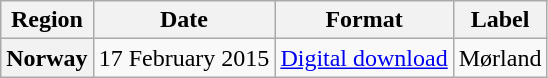<table class="wikitable plainrowheaders">
<tr>
<th scope="col">Region</th>
<th scope="col">Date</th>
<th scope="col">Format</th>
<th scope="col">Label</th>
</tr>
<tr>
<th scope="row">Norway</th>
<td>17 February 2015</td>
<td><a href='#'>Digital download</a></td>
<td>Mørland</td>
</tr>
</table>
